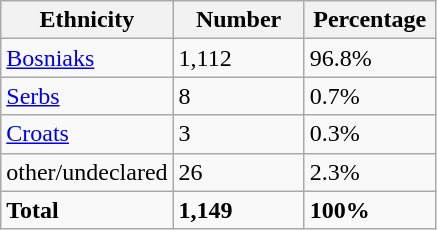<table class="wikitable">
<tr>
<th width="100px">Ethnicity</th>
<th width="80px">Number</th>
<th width="80px">Percentage</th>
</tr>
<tr>
<td><a href='#'>Bosniaks</a></td>
<td>1,112</td>
<td>96.8%</td>
</tr>
<tr>
<td><a href='#'>Serbs</a></td>
<td>8</td>
<td>0.7%</td>
</tr>
<tr>
<td><a href='#'>Croats</a></td>
<td>3</td>
<td>0.3%</td>
</tr>
<tr>
<td>other/undeclared</td>
<td>26</td>
<td>2.3%</td>
</tr>
<tr>
<td><strong>Total</strong></td>
<td><strong>1,149</strong></td>
<td><strong>100%</strong></td>
</tr>
</table>
